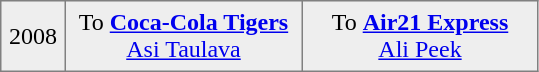<table cellpadding="5" border="1" style="border-collapse:collapse; text-align: center"; |- bgcolor="eeeeee">
<tr>
<td style="width:12%">2008</td>
<td valign="top" style="width:44%">To <strong><a href='#'>Coca-Cola Tigers</a></strong><br><a href='#'>Asi Taulava</a></td>
<td valign="top" style="width:44%">To <a href='#'><strong>Air21 Express</strong></a><br><a href='#'>Ali Peek</a></td>
</tr>
</table>
